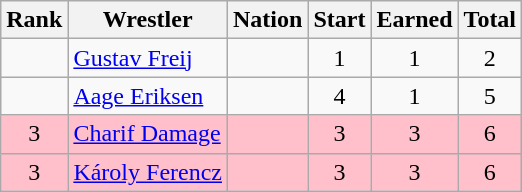<table class="wikitable sortable" style="text-align:center;">
<tr>
<th>Rank</th>
<th>Wrestler</th>
<th>Nation</th>
<th>Start</th>
<th>Earned</th>
<th>Total</th>
</tr>
<tr>
<td></td>
<td align=left><a href='#'>Gustav Freij</a></td>
<td align=left></td>
<td>1</td>
<td>1</td>
<td>2</td>
</tr>
<tr>
<td></td>
<td align=left><a href='#'>Aage Eriksen</a></td>
<td align=left></td>
<td>4</td>
<td>1</td>
<td>5</td>
</tr>
<tr bgcolor=pink>
<td>3</td>
<td align=left><a href='#'>Charif Damage</a></td>
<td align=left></td>
<td>3</td>
<td>3</td>
<td>6</td>
</tr>
<tr bgcolor=pink>
<td>3</td>
<td align=left><a href='#'>Károly Ferencz</a></td>
<td align=left></td>
<td>3</td>
<td>3</td>
<td>6</td>
</tr>
</table>
